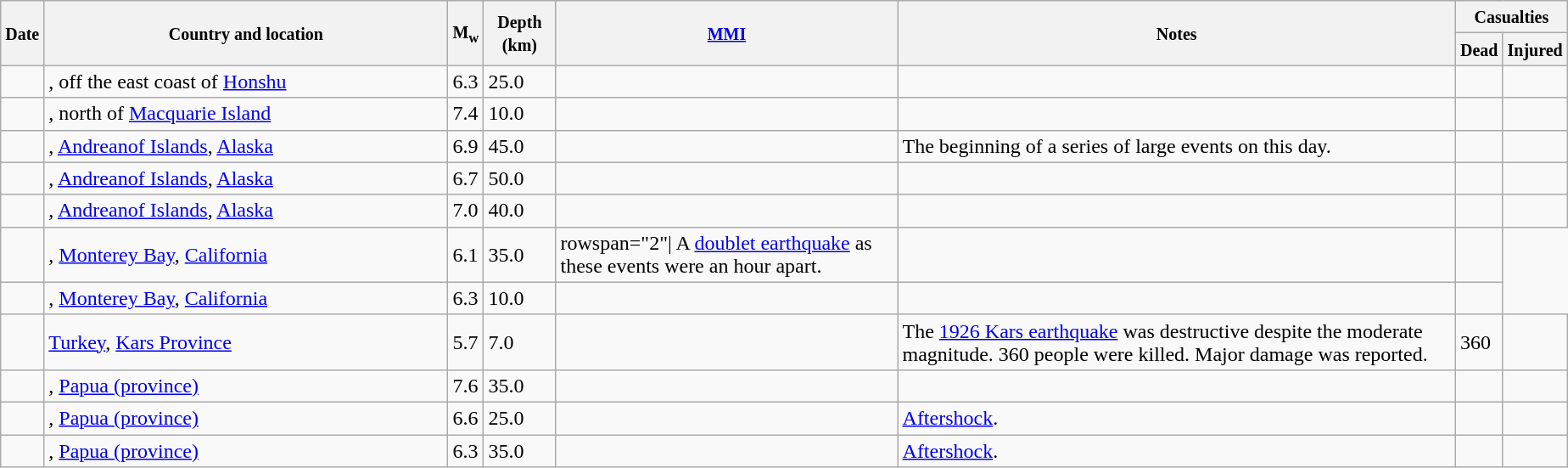<table class="wikitable sortable sort-under" style="border:1px black; margin-left:1em;">
<tr>
<th rowspan="2"><small>Date</small></th>
<th rowspan="2" style="width: 310px"><small>Country and location</small></th>
<th rowspan="2"><small>M<sub>w</sub></small></th>
<th rowspan="2"><small>Depth (km)</small></th>
<th rowspan="2"><small><a href='#'>MMI</a></small></th>
<th rowspan="2" class="unsortable"><small>Notes</small></th>
<th colspan="2"><small>Casualties</small></th>
</tr>
<tr>
<th><small>Dead</small></th>
<th><small>Injured</small></th>
</tr>
<tr>
<td></td>
<td>, off the east coast of <a href='#'>Honshu</a></td>
<td>6.3</td>
<td>25.0</td>
<td></td>
<td></td>
<td></td>
<td></td>
</tr>
<tr>
<td></td>
<td>, north of <a href='#'>Macquarie Island</a></td>
<td>7.4</td>
<td>10.0</td>
<td></td>
<td></td>
<td></td>
<td></td>
</tr>
<tr>
<td></td>
<td>, <a href='#'>Andreanof Islands</a>, <a href='#'>Alaska</a></td>
<td>6.9</td>
<td>45.0</td>
<td></td>
<td>The beginning of a series of large events on this day.</td>
<td></td>
<td></td>
</tr>
<tr>
<td></td>
<td>, <a href='#'>Andreanof Islands</a>, <a href='#'>Alaska</a></td>
<td>6.7</td>
<td>50.0</td>
<td></td>
<td></td>
<td></td>
<td></td>
</tr>
<tr>
<td></td>
<td>, <a href='#'>Andreanof Islands</a>, <a href='#'>Alaska</a></td>
<td>7.0</td>
<td>40.0</td>
<td></td>
<td></td>
<td></td>
<td></td>
</tr>
<tr>
<td></td>
<td>, <a href='#'>Monterey Bay</a>, <a href='#'>California</a></td>
<td>6.1</td>
<td>35.0</td>
<td>rowspan="2"| A <a href='#'>doublet earthquake</a> as these events were an hour apart.</td>
<td></td>
<td></td>
</tr>
<tr>
<td></td>
<td>, <a href='#'>Monterey Bay</a>, <a href='#'>California</a></td>
<td>6.3</td>
<td>10.0</td>
<td></td>
<td></td>
<td></td>
</tr>
<tr>
<td></td>
<td> <a href='#'>Turkey</a>, <a href='#'>Kars Province</a></td>
<td>5.7</td>
<td>7.0</td>
<td></td>
<td>The <a href='#'>1926 Kars earthquake</a> was destructive despite the moderate magnitude. 360 people were killed. Major damage was reported.</td>
<td>360</td>
<td></td>
</tr>
<tr>
<td></td>
<td>, <a href='#'>Papua (province)</a></td>
<td>7.6</td>
<td>35.0</td>
<td></td>
<td></td>
<td></td>
<td></td>
</tr>
<tr>
<td></td>
<td>, <a href='#'>Papua (province)</a></td>
<td>6.6</td>
<td>25.0</td>
<td></td>
<td><a href='#'>Aftershock</a>.</td>
<td></td>
<td></td>
</tr>
<tr>
<td></td>
<td>, <a href='#'>Papua (province)</a></td>
<td>6.3</td>
<td>35.0</td>
<td></td>
<td><a href='#'>Aftershock</a>.</td>
<td></td>
<td></td>
</tr>
</table>
